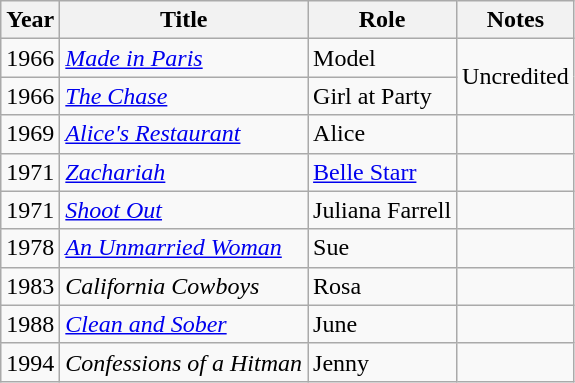<table class="wikitable sortable">
<tr>
<th>Year</th>
<th>Title</th>
<th>Role</th>
<th>Notes</th>
</tr>
<tr>
<td>1966</td>
<td><em><a href='#'>Made in Paris</a></em></td>
<td>Model</td>
<td rowspan="2">Uncredited</td>
</tr>
<tr>
<td>1966</td>
<td><a href='#'><em>The Chase</em></a></td>
<td>Girl at Party</td>
</tr>
<tr>
<td>1969</td>
<td><a href='#'><em>Alice's Restaurant</em></a></td>
<td>Alice</td>
<td></td>
</tr>
<tr>
<td>1971</td>
<td><a href='#'><em>Zachariah</em></a></td>
<td><a href='#'>Belle Starr</a></td>
<td></td>
</tr>
<tr>
<td>1971</td>
<td><em><a href='#'>Shoot Out</a></em></td>
<td>Juliana Farrell</td>
<td></td>
</tr>
<tr>
<td>1978</td>
<td><em><a href='#'>An Unmarried Woman</a></em></td>
<td>Sue</td>
<td></td>
</tr>
<tr>
<td>1983</td>
<td><em>California Cowboys</em></td>
<td>Rosa</td>
<td></td>
</tr>
<tr>
<td>1988</td>
<td><em><a href='#'>Clean and Sober</a></em></td>
<td>June</td>
<td></td>
</tr>
<tr>
<td>1994</td>
<td><em>Confessions of a Hitman</em></td>
<td>Jenny</td>
<td></td>
</tr>
</table>
